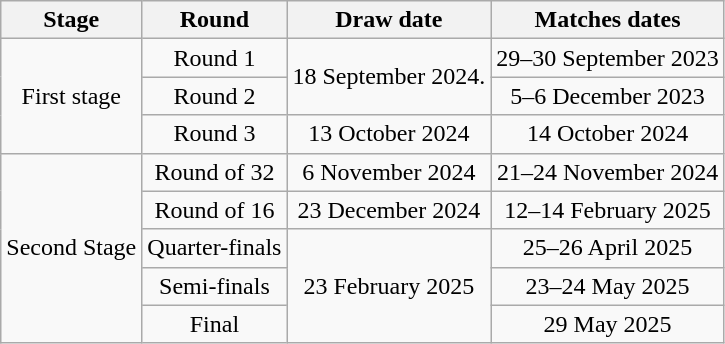<table class="wikitable" style="text-align:center">
<tr>
<th>Stage</th>
<th>Round</th>
<th>Draw date</th>
<th>Matches dates</th>
</tr>
<tr>
<td rowspan=3>First stage</td>
<td>Round 1</td>
<td rowspan=2>18 September 2024.</td>
<td>29–30 September 2023</td>
</tr>
<tr>
<td>Round 2</td>
<td>5–6 December 2023</td>
</tr>
<tr>
<td>Round 3</td>
<td>13 October 2024</td>
<td>14 October 2024</td>
</tr>
<tr>
<td rowspan=5>Second Stage</td>
<td>Round of 32</td>
<td>6 November 2024</td>
<td>21–24 November 2024</td>
</tr>
<tr>
<td>Round of 16</td>
<td>23 December 2024</td>
<td>12–14 February 2025</td>
</tr>
<tr>
<td>Quarter-finals</td>
<td rowspan=3>23 February 2025</td>
<td>25–26 April 2025</td>
</tr>
<tr>
<td>Semi-finals</td>
<td>23–24 May 2025</td>
</tr>
<tr>
<td>Final</td>
<td>29 May 2025</td>
</tr>
</table>
